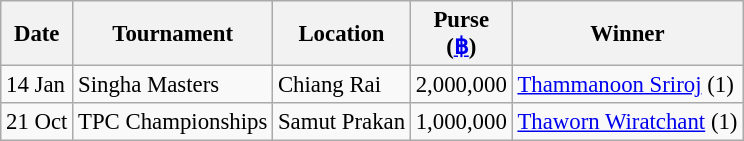<table class="wikitable" style="font-size:95%">
<tr>
<th>Date</th>
<th>Tournament</th>
<th>Location</th>
<th>Purse<br>(<a href='#'>฿</a>)</th>
<th>Winner</th>
</tr>
<tr>
<td>14 Jan</td>
<td>Singha Masters</td>
<td>Chiang Rai</td>
<td align=right>2,000,000</td>
<td> <a href='#'>Thammanoon Sriroj</a> (1)</td>
</tr>
<tr>
<td>21 Oct</td>
<td>TPC Championships</td>
<td>Samut Prakan</td>
<td align=right>1,000,000</td>
<td> <a href='#'>Thaworn Wiratchant</a> (1)</td>
</tr>
</table>
